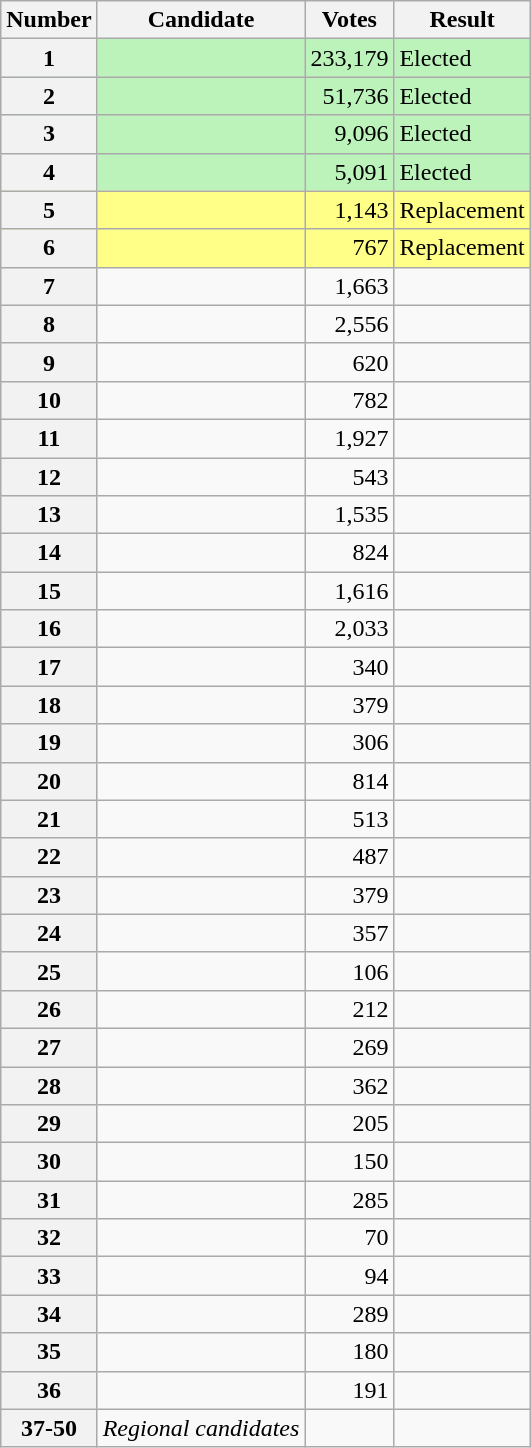<table class="wikitable sortable">
<tr>
<th scope="col">Number</th>
<th scope="col">Candidate</th>
<th scope="col">Votes</th>
<th scope="col">Result</th>
</tr>
<tr bgcolor=bbf3bb>
<th scope="row">1</th>
<td></td>
<td style="text-align:right">233,179</td>
<td>Elected</td>
</tr>
<tr bgcolor=bbf3bb>
<th scope="row">2</th>
<td></td>
<td style="text-align:right">51,736</td>
<td>Elected</td>
</tr>
<tr bgcolor=bbf3bb>
<th scope="row">3</th>
<td></td>
<td style="text-align:right">9,096</td>
<td>Elected</td>
</tr>
<tr bgcolor=bbf3bb>
<th scope="row">4</th>
<td></td>
<td style="text-align:right">5,091</td>
<td>Elected</td>
</tr>
<tr bgcolor=#FF8>
<th scope="row">5</th>
<td></td>
<td style="text-align:right">1,143</td>
<td>Replacement</td>
</tr>
<tr bgcolor=#FF8>
<th scope="row">6</th>
<td></td>
<td style="text-align:right">767</td>
<td>Replacement</td>
</tr>
<tr>
<th scope="row">7</th>
<td></td>
<td style="text-align:right">1,663</td>
<td></td>
</tr>
<tr>
<th scope="row">8</th>
<td></td>
<td style="text-align:right">2,556</td>
<td></td>
</tr>
<tr>
<th scope="row">9</th>
<td></td>
<td style="text-align:right">620</td>
<td></td>
</tr>
<tr>
<th scope="row">10</th>
<td></td>
<td style="text-align:right">782</td>
<td></td>
</tr>
<tr>
<th scope="row">11</th>
<td></td>
<td style="text-align:right">1,927</td>
<td></td>
</tr>
<tr>
<th scope="row">12</th>
<td></td>
<td style="text-align:right">543</td>
<td></td>
</tr>
<tr>
<th scope="row">13</th>
<td></td>
<td style="text-align:right">1,535</td>
<td></td>
</tr>
<tr>
<th scope="row">14</th>
<td></td>
<td style="text-align:right">824</td>
<td></td>
</tr>
<tr>
<th scope="row">15</th>
<td></td>
<td style="text-align:right">1,616</td>
<td></td>
</tr>
<tr>
<th scope="row">16</th>
<td></td>
<td style="text-align:right">2,033</td>
<td></td>
</tr>
<tr>
<th scope="row">17</th>
<td></td>
<td style="text-align:right">340</td>
<td></td>
</tr>
<tr>
<th scope="row">18</th>
<td></td>
<td style="text-align:right">379</td>
<td></td>
</tr>
<tr>
<th scope="row">19</th>
<td></td>
<td style="text-align:right">306</td>
<td></td>
</tr>
<tr>
<th scope="row">20</th>
<td></td>
<td style="text-align:right">814</td>
<td></td>
</tr>
<tr>
<th scope="row">21</th>
<td></td>
<td style="text-align:right">513</td>
<td></td>
</tr>
<tr>
<th scope="row">22</th>
<td></td>
<td style="text-align:right">487</td>
<td></td>
</tr>
<tr>
<th scope="row">23</th>
<td></td>
<td style="text-align:right">379</td>
<td></td>
</tr>
<tr>
<th scope="row">24</th>
<td></td>
<td style="text-align:right">357</td>
<td></td>
</tr>
<tr>
<th scope="row">25</th>
<td></td>
<td style="text-align:right">106</td>
<td></td>
</tr>
<tr>
<th scope="row">26</th>
<td></td>
<td style="text-align:right">212</td>
<td></td>
</tr>
<tr>
<th scope="row">27</th>
<td></td>
<td style="text-align:right">269</td>
<td></td>
</tr>
<tr>
<th scope="row">28</th>
<td></td>
<td style="text-align:right">362</td>
<td></td>
</tr>
<tr>
<th scope="row">29</th>
<td></td>
<td style="text-align:right">205</td>
<td></td>
</tr>
<tr>
<th scope="row">30</th>
<td></td>
<td style="text-align:right">150</td>
<td></td>
</tr>
<tr>
<th scope="row">31</th>
<td></td>
<td style="text-align:right">285</td>
<td></td>
</tr>
<tr>
<th scope="row">32</th>
<td></td>
<td style="text-align:right">70</td>
<td></td>
</tr>
<tr>
<th scope="row">33</th>
<td></td>
<td style="text-align:right">94</td>
<td></td>
</tr>
<tr>
<th scope="row">34</th>
<td></td>
<td style="text-align:right">289</td>
<td></td>
</tr>
<tr>
<th scope="row">35</th>
<td></td>
<td style="text-align:right">180</td>
<td></td>
</tr>
<tr>
<th scope="row">36</th>
<td></td>
<td style="text-align:right">191</td>
<td></td>
</tr>
<tr>
<th scope="row">37-50</th>
<td><em>Regional candidates</em></td>
<td style="text-align:right"></td>
<td></td>
</tr>
</table>
